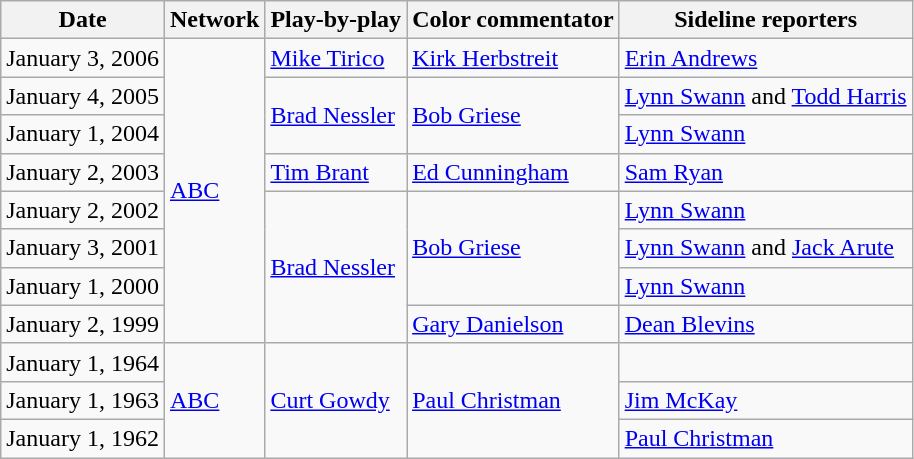<table class="wikitable">
<tr>
<th>Date</th>
<th>Network</th>
<th>Play-by-play</th>
<th>Color commentator</th>
<th>Sideline reporters</th>
</tr>
<tr>
<td>January 3, 2006</td>
<td rowspan=8><a href='#'>ABC</a></td>
<td><a href='#'>Mike Tirico</a></td>
<td><a href='#'>Kirk Herbstreit</a></td>
<td><a href='#'>Erin Andrews</a></td>
</tr>
<tr>
<td>January 4, 2005</td>
<td rowspan=2><a href='#'>Brad Nessler</a></td>
<td rowspan=2><a href='#'>Bob Griese</a></td>
<td><a href='#'>Lynn Swann</a> and <a href='#'>Todd Harris</a></td>
</tr>
<tr>
<td>January 1, 2004</td>
<td><a href='#'>Lynn Swann</a></td>
</tr>
<tr>
<td>January 2, 2003</td>
<td><a href='#'>Tim Brant</a></td>
<td><a href='#'>Ed Cunningham</a></td>
<td><a href='#'>Sam Ryan</a></td>
</tr>
<tr>
<td>January 2, 2002</td>
<td rowspan=4><a href='#'>Brad Nessler</a></td>
<td rowspan=3><a href='#'>Bob Griese</a></td>
<td><a href='#'>Lynn Swann</a></td>
</tr>
<tr>
<td>January 3, 2001</td>
<td><a href='#'>Lynn Swann</a> and <a href='#'>Jack Arute</a></td>
</tr>
<tr>
<td>January 1, 2000</td>
<td><a href='#'>Lynn Swann</a></td>
</tr>
<tr>
<td>January 2, 1999</td>
<td><a href='#'>Gary Danielson</a></td>
<td><a href='#'>Dean Blevins</a></td>
</tr>
<tr>
<td>January 1, 1964</td>
<td rowspan=3><a href='#'>ABC</a></td>
<td rowspan=3><a href='#'>Curt Gowdy</a></td>
<td rowspan=3><a href='#'>Paul Christman</a></td>
<td></td>
</tr>
<tr>
<td>January 1, 1963</td>
<td><a href='#'>Jim McKay</a></td>
</tr>
<tr>
<td>January 1, 1962</td>
<td><a href='#'>Paul Christman</a></td>
</tr>
</table>
